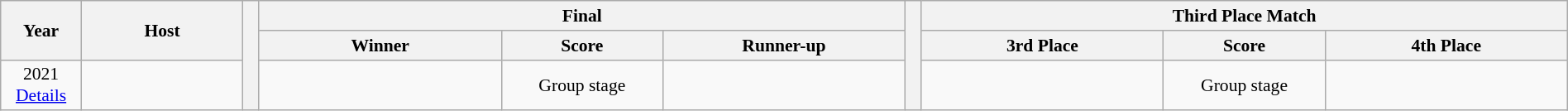<table class="wikitable" style="font-size: 90%; text-align: center; width: 100%;">
<tr>
<th rowspan="2" width="5%">Year</th>
<th rowspan="2" width="10%">Host</th>
<th width="1%" rowspan="19"></th>
<th colspan="3">Final</th>
<th width="1%" rowspan="19"></th>
<th colspan="3">Third Place Match</th>
</tr>
<tr>
<th width="15%">Winner</th>
<th width="10%">Score</th>
<th width="15%">Runner-up</th>
<th width="15%">3rd Place</th>
<th width="10%">Score</th>
<th width="15%">4th Place</th>
</tr>
<tr>
<td>2021<br><a href='#'>Details</a></td>
<td align=left></td>
<td><strong></strong></td>
<td>Group stage</td>
<td></td>
<td></td>
<td>Group stage</td>
<td></td>
</tr>
</table>
